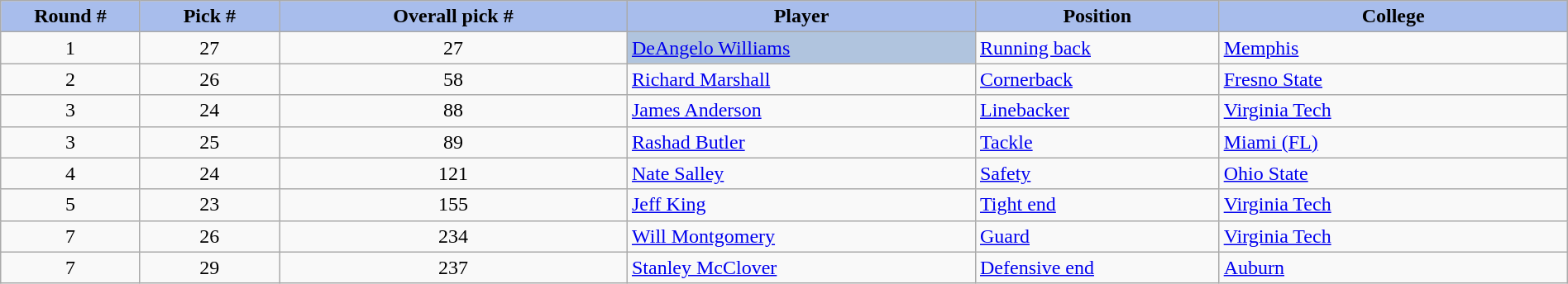<table class="wikitable" style="width: 100%">
<tr>
<th style="background:#A8BDEC;" width=8%>Round #</th>
<th width=8% style="background:#A8BDEC;">Pick #</th>
<th width=20% style="background:#A8BDEC;">Overall pick #</th>
<th width=20% style="background:#A8BDEC;">Player</th>
<th width=14% style="background:#A8BDEC;">Position</th>
<th width=20% style="background:#A8BDEC;">College</th>
</tr>
<tr>
<td align=center>1</td>
<td align=center>27</td>
<td align=center>27</td>
<td bgcolor=lightsteelblue><a href='#'>DeAngelo Williams</a></td>
<td><a href='#'>Running back</a></td>
<td><a href='#'>Memphis</a></td>
</tr>
<tr>
<td align=center>2</td>
<td align=center>26</td>
<td align=center>58</td>
<td><a href='#'>Richard Marshall</a></td>
<td><a href='#'>Cornerback</a></td>
<td><a href='#'>Fresno State</a></td>
</tr>
<tr>
<td align=center>3</td>
<td align=center>24</td>
<td align=center>88</td>
<td><a href='#'>James Anderson</a></td>
<td><a href='#'>Linebacker</a></td>
<td><a href='#'>Virginia Tech</a></td>
</tr>
<tr>
<td align=center>3</td>
<td align=center>25</td>
<td align=center>89</td>
<td><a href='#'>Rashad Butler</a></td>
<td><a href='#'>Tackle</a></td>
<td><a href='#'>Miami (FL)</a></td>
</tr>
<tr>
<td align=center>4</td>
<td align=center>24</td>
<td align=center>121</td>
<td><a href='#'>Nate Salley</a></td>
<td><a href='#'>Safety</a></td>
<td><a href='#'>Ohio State</a></td>
</tr>
<tr>
<td align=center>5</td>
<td align=center>23</td>
<td align=center>155</td>
<td><a href='#'>Jeff King</a></td>
<td><a href='#'>Tight end</a></td>
<td><a href='#'>Virginia Tech</a></td>
</tr>
<tr>
<td align=center>7</td>
<td align=center>26</td>
<td align=center>234</td>
<td><a href='#'>Will Montgomery</a></td>
<td><a href='#'>Guard</a></td>
<td><a href='#'>Virginia Tech</a></td>
</tr>
<tr>
<td align=center>7</td>
<td align=center>29</td>
<td align=center>237</td>
<td><a href='#'>Stanley McClover</a></td>
<td><a href='#'>Defensive end</a></td>
<td><a href='#'>Auburn</a></td>
</tr>
</table>
